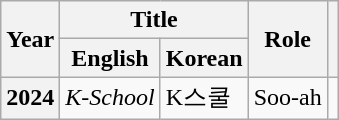<table class="wikitable plainrowheaders">
<tr>
<th scope="col" rowspan="2">Year</th>
<th scope="col" colspan="2">Title</th>
<th scope="col" rowspan="2">Role</th>
<th scope="col" rowspan="2"></th>
</tr>
<tr>
<th scope="col">English</th>
<th scope="col">Korean</th>
</tr>
<tr>
<th scope="row">2024</th>
<td><em>K-School</em></td>
<td>K스쿨</td>
<td>Soo-ah</td>
<td style="text-align:center"></td>
</tr>
</table>
